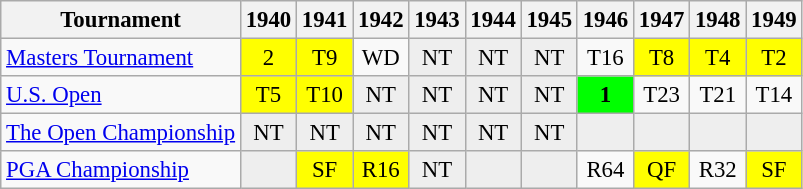<table class="wikitable" style="font-size:95%;text-align:center;">
<tr>
<th>Tournament</th>
<th>1940</th>
<th>1941</th>
<th>1942</th>
<th>1943</th>
<th>1944</th>
<th>1945</th>
<th>1946</th>
<th>1947</th>
<th>1948</th>
<th>1949</th>
</tr>
<tr>
<td align=left><a href='#'>Masters Tournament</a></td>
<td style="background:yellow;">2</td>
<td style="background:yellow;">T9</td>
<td>WD</td>
<td style="background:#eeeeee;">NT</td>
<td style="background:#eeeeee;">NT</td>
<td style="background:#eeeeee;">NT</td>
<td>T16</td>
<td style="background:yellow;">T8</td>
<td style="background:yellow;">T4</td>
<td style="background:yellow;">T2</td>
</tr>
<tr>
<td align=left><a href='#'>U.S. Open</a></td>
<td style="background:yellow;">T5</td>
<td style="background:yellow;">T10</td>
<td style="background:#eeeeee;">NT</td>
<td style="background:#eeeeee;">NT</td>
<td style="background:#eeeeee;">NT</td>
<td style="background:#eeeeee;">NT</td>
<td style="background:lime;"><strong>1</strong></td>
<td>T23</td>
<td>T21</td>
<td>T14</td>
</tr>
<tr>
<td align=left><a href='#'>The Open Championship</a></td>
<td style="background:#eeeeee;">NT</td>
<td style="background:#eeeeee;">NT</td>
<td style="background:#eeeeee;">NT</td>
<td style="background:#eeeeee;">NT</td>
<td style="background:#eeeeee;">NT</td>
<td style="background:#eeeeee;">NT</td>
<td style="background:#eeeeee;"></td>
<td style="background:#eeeeee;"></td>
<td style="background:#eeeeee;"></td>
<td style="background:#eeeeee;"></td>
</tr>
<tr>
<td align=left><a href='#'>PGA Championship</a></td>
<td style="background:#eeeeee;"></td>
<td style="background:yellow;">SF</td>
<td style="background:yellow;">R16</td>
<td style="background:#eeeeee;">NT</td>
<td style="background:#eeeeee;"></td>
<td style="background:#eeeeee;"></td>
<td>R64</td>
<td style="background:yellow;">QF</td>
<td>R32</td>
<td style="background:yellow;">SF</td>
</tr>
</table>
